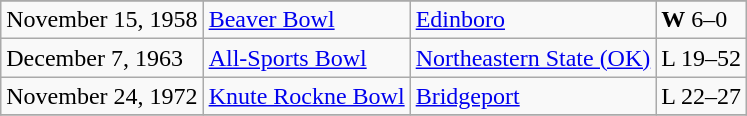<table class="wikitable">
<tr>
</tr>
<tr>
<td>November 15, 1958</td>
<td><a href='#'>Beaver Bowl</a></td>
<td><a href='#'>Edinboro</a></td>
<td><strong>W</strong> 6–0</td>
</tr>
<tr>
<td>December 7, 1963</td>
<td><a href='#'>All-Sports Bowl</a></td>
<td><a href='#'>Northeastern State (OK)</a></td>
<td>L 19–52</td>
</tr>
<tr>
<td>November 24, 1972</td>
<td><a href='#'>Knute Rockne Bowl</a></td>
<td><a href='#'>Bridgeport</a></td>
<td>L 22–27</td>
</tr>
<tr>
</tr>
</table>
